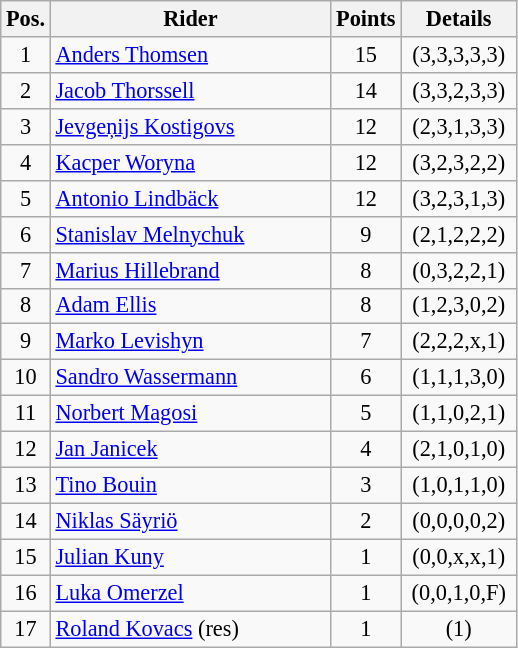<table class=wikitable style="font-size:93%; text-align:center;">
<tr>
<th width=25px>Pos.</th>
<th width=180px>Rider</th>
<th width=40px>Points</th>
<th width=70px>Details</th>
</tr>
<tr>
<td>1</td>
<td style="text-align:left;"> <a href='#'>Anders Thomsen</a></td>
<td>15</td>
<td>(3,3,3,3,3)</td>
</tr>
<tr>
<td>2</td>
<td style="text-align:left;"> <a href='#'>Jacob Thorssell</a></td>
<td>14</td>
<td>(3,3,2,3,3)</td>
</tr>
<tr>
<td>3</td>
<td style="text-align:left;"> <a href='#'>Jevgeņijs Kostigovs</a></td>
<td>12</td>
<td>(2,3,1,3,3)</td>
</tr>
<tr>
<td>4</td>
<td style="text-align:left;"> <a href='#'>Kacper Woryna</a></td>
<td>12</td>
<td>(3,2,3,2,2)</td>
</tr>
<tr>
<td>5</td>
<td style="text-align:left;"> <a href='#'>Antonio Lindbäck</a></td>
<td>12</td>
<td>(3,2,3,1,3)</td>
</tr>
<tr>
<td>6</td>
<td style="text-align:left;"> <a href='#'>Stanislav Melnychuk</a></td>
<td>9</td>
<td>(2,1,2,2,2)</td>
</tr>
<tr>
<td>7</td>
<td style="text-align:left;"> <a href='#'>Marius Hillebrand</a></td>
<td>8</td>
<td>(0,3,2,2,1)</td>
</tr>
<tr>
<td>8</td>
<td style="text-align:left;"> <a href='#'>Adam Ellis</a></td>
<td>8</td>
<td>(1,2,3,0,2)</td>
</tr>
<tr>
<td>9</td>
<td style="text-align:left;"> <a href='#'>Marko Levishyn</a></td>
<td>7</td>
<td>(2,2,2,x,1)</td>
</tr>
<tr>
<td>10</td>
<td style="text-align:left;"> <a href='#'>Sandro Wassermann</a></td>
<td>6</td>
<td>(1,1,1,3,0)</td>
</tr>
<tr>
<td>11</td>
<td style="text-align:left;"> <a href='#'>Norbert Magosi</a></td>
<td>5</td>
<td>(1,1,0,2,1)</td>
</tr>
<tr>
<td>12</td>
<td style="text-align:left;"> <a href='#'>Jan Janicek</a></td>
<td>4</td>
<td>(2,1,0,1,0)</td>
</tr>
<tr>
<td>13</td>
<td style="text-align:left;"> <a href='#'>Tino Bouin</a></td>
<td>3</td>
<td>(1,0,1,1,0)</td>
</tr>
<tr>
<td>14</td>
<td style="text-align:left;"> <a href='#'>Niklas Säyriö</a></td>
<td>2</td>
<td>(0,0,0,0,2)</td>
</tr>
<tr>
<td>15</td>
<td style="text-align:left;"> <a href='#'>Julian Kuny</a></td>
<td>1</td>
<td>(0,0,x,x,1)</td>
</tr>
<tr>
<td>16</td>
<td style="text-align:left;"> <a href='#'>Luka Omerzel</a></td>
<td>1</td>
<td>(0,0,1,0,F)</td>
</tr>
<tr>
<td>17</td>
<td style="text-align:left;"> <a href='#'>Roland Kovacs</a> (res)</td>
<td>1</td>
<td>(1)</td>
</tr>
</table>
